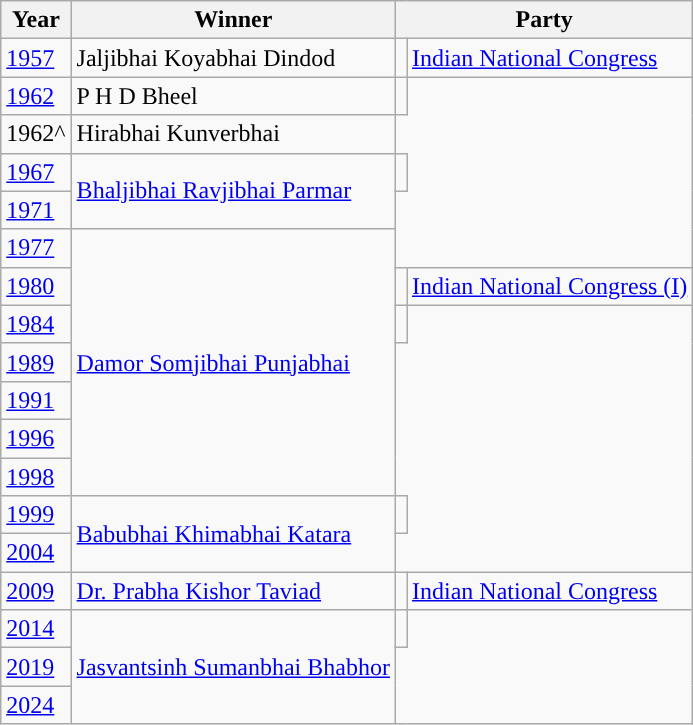<table class="wikitable sortable">
<tr>
<th>Year</th>
<th>Winner</th>
<th colspan=2>Party</th>
</tr>
<tr>
<td><a href='#'>1957</a></td>
<td>Jaljibhai Koyabhai Dindod</td>
<td bgcolor=></td>
<td><a href='#'>Indian National Congress</a></td>
</tr>
<tr>
<td><a href='#'>1962</a></td>
<td>P H D Bheel</td>
<td></td>
</tr>
<tr>
<td>1962^</td>
<td>Hirabhai Kunverbhai</td>
</tr>
<tr>
<td><a href='#'>1967</a></td>
<td rowspan="2"><a href='#'>Bhaljibhai Ravjibhai Parmar</a></td>
<td></td>
</tr>
<tr>
<td><a href='#'>1971</a></td>
</tr>
<tr>
<td><a href='#'>1977</a></td>
<td rowspan="7"><a href='#'>Damor Somjibhai Punjabhai</a></td>
</tr>
<tr>
<td><a href='#'>1980</a></td>
<td></td>
<td><a href='#'>Indian National Congress (I)</a></td>
</tr>
<tr>
<td><a href='#'>1984</a></td>
<td></td>
</tr>
<tr>
<td><a href='#'>1989</a></td>
</tr>
<tr>
<td><a href='#'>1991</a></td>
</tr>
<tr>
<td><a href='#'>1996</a></td>
</tr>
<tr>
<td><a href='#'>1998</a></td>
</tr>
<tr>
<td><a href='#'>1999</a></td>
<td rowspan="2"><a href='#'>Babubhai Khimabhai Katara</a></td>
<td></td>
</tr>
<tr>
<td><a href='#'>2004</a></td>
</tr>
<tr>
<td><a href='#'>2009</a></td>
<td><a href='#'>Dr. Prabha Kishor Taviad</a></td>
<td bgcolor=></td>
<td><a href='#'>Indian National Congress</a></td>
</tr>
<tr>
<td><a href='#'>2014</a></td>
<td rowspan="3"><a href='#'>Jasvantsinh Sumanbhai Bhabhor</a></td>
<td></td>
</tr>
<tr>
<td><a href='#'>2019</a></td>
</tr>
<tr>
<td><a href='#'>2024</a></td>
</tr>
</table>
